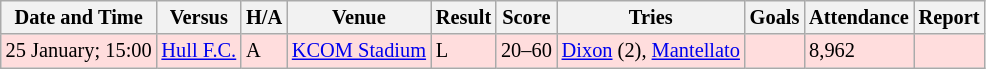<table class="wikitable" style="font-size:85%;">
<tr>
<th>Date and Time</th>
<th>Versus</th>
<th>H/A</th>
<th>Venue</th>
<th>Result</th>
<th>Score</th>
<th>Tries</th>
<th>Goals</th>
<th>Attendance</th>
<th>Report</th>
</tr>
<tr style="background:#ffdddd;">
<td>25 January; 15:00</td>
<td> <a href='#'>Hull F.C.</a></td>
<td>A</td>
<td><a href='#'>KCOM Stadium</a></td>
<td>L</td>
<td>20–60</td>
<td><a href='#'>Dixon</a> (2), <a href='#'>Mantellato</a></td>
<td></td>
<td>8,962</td>
<td></td>
</tr>
</table>
